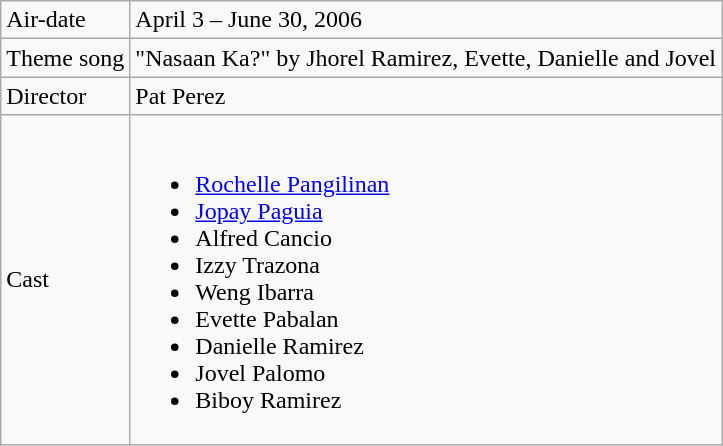<table class="wikitable">
<tr>
<td>Air-date</td>
<td>April 3 – June 30, 2006</td>
</tr>
<tr>
<td>Theme song</td>
<td>"Nasaan Ka?" by Jhorel Ramirez, Evette, Danielle and Jovel</td>
</tr>
<tr>
<td>Director</td>
<td>Pat Perez</td>
</tr>
<tr>
<td>Cast</td>
<td><br><ul><li><a href='#'>Rochelle Pangilinan</a></li><li><a href='#'>Jopay Paguia</a></li><li>Alfred Cancio</li><li>Izzy Trazona</li><li>Weng Ibarra</li><li>Evette Pabalan</li><li>Danielle Ramirez</li><li>Jovel Palomo</li><li>Biboy Ramirez</li></ul></td>
</tr>
</table>
